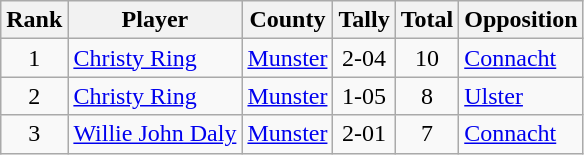<table class="wikitable">
<tr>
<th>Rank</th>
<th>Player</th>
<th>County</th>
<th>Tally</th>
<th>Total</th>
<th>Opposition</th>
</tr>
<tr>
<td rowspan=1 align=center>1</td>
<td><a href='#'>Christy Ring</a></td>
<td><a href='#'>Munster</a></td>
<td align=center>2-04</td>
<td align=center>10</td>
<td><a href='#'>Connacht</a></td>
</tr>
<tr>
<td rowspan=1 align=center>2</td>
<td><a href='#'>Christy Ring</a></td>
<td><a href='#'>Munster</a></td>
<td align=center>1-05</td>
<td align=center>8</td>
<td><a href='#'>Ulster</a></td>
</tr>
<tr>
<td rowspan=1 align=center>3</td>
<td><a href='#'>Willie John Daly</a></td>
<td><a href='#'>Munster</a></td>
<td align=center>2-01</td>
<td align=center>7</td>
<td><a href='#'>Connacht</a></td>
</tr>
</table>
